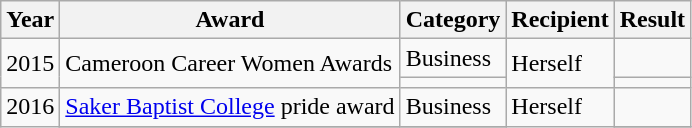<table class="wikitable plainrowheaders sortable">
<tr>
<th>Year</th>
<th>Award</th>
<th>Category</th>
<th>Recipient</th>
<th>Result</th>
</tr>
<tr>
<td rowspan=2>2015</td>
<td rowspan=2>Cameroon Career Women Awards</td>
<td>Business</td>
<td rowspan=2>Herself</td>
<td></td>
</tr>
<tr>
<td></td>
<td></td>
</tr>
<tr>
<td rowspan="4">2016</td>
<td><a href='#'>Saker Baptist College</a> pride award</td>
<td>Business</td>
<td rowspan=8>Herself</td>
<td></td>
</tr>
<tr>
</tr>
</table>
